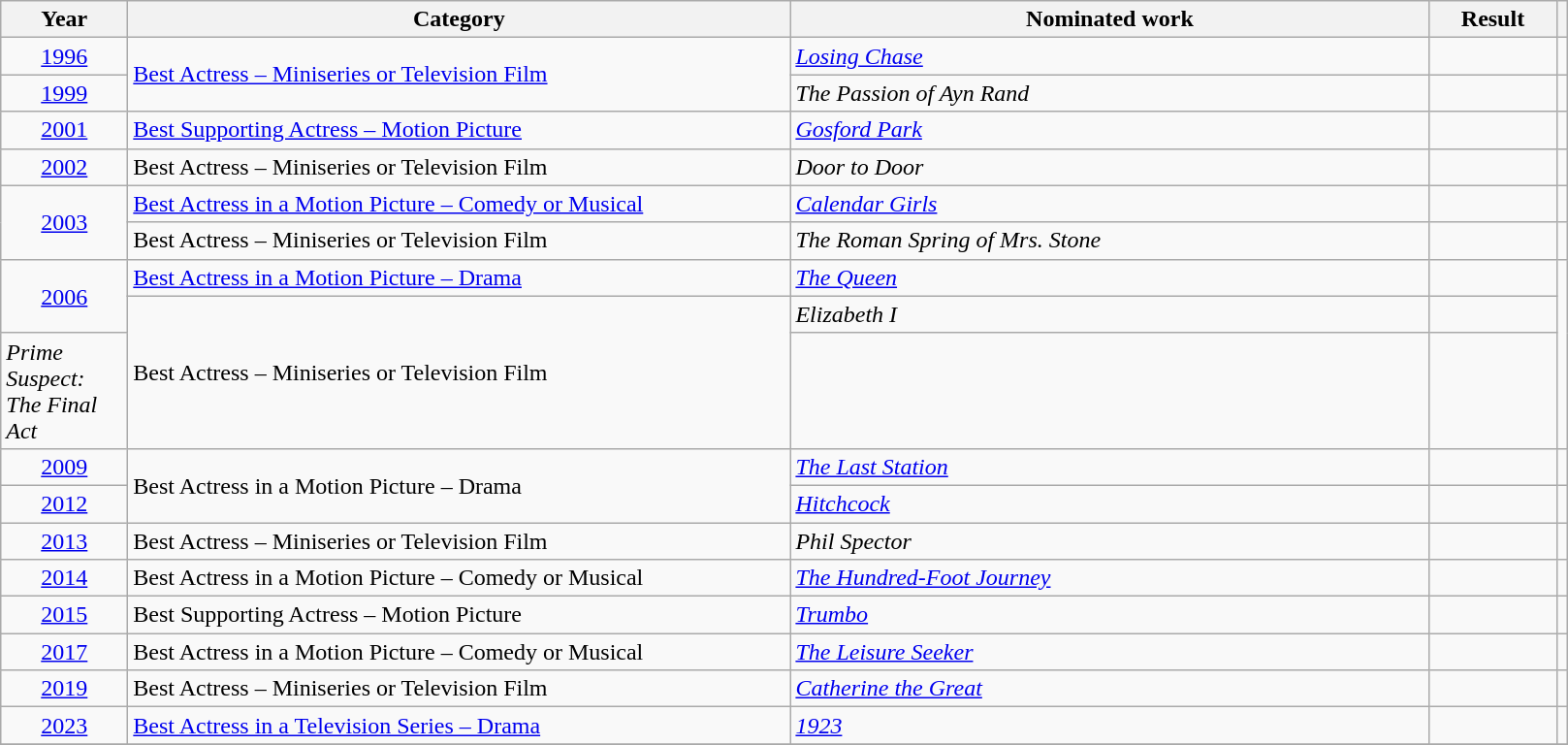<table class=wikitable>
<tr>
<th scope="col" style="width:5em;">Year</th>
<th scope="col" style="width:28em;">Category</th>
<th scope="col" style="width:27em;">Nominated work</th>
<th scope="col" style="width:5em;">Result</th>
<th></th>
</tr>
<tr>
<td style="text-align:center;"><a href='#'>1996</a></td>
<td rowspan="2"><a href='#'>Best Actress – Miniseries or Television Film</a></td>
<td><em><a href='#'>Losing Chase</a></em></td>
<td></td>
<td style="text-align:center;"></td>
</tr>
<tr>
<td style="text-align:center;"><a href='#'>1999</a></td>
<td><em>The Passion of Ayn Rand</em></td>
<td></td>
<td style="text-align:center;"></td>
</tr>
<tr>
<td style="text-align:center;"><a href='#'>2001</a></td>
<td><a href='#'>Best Supporting Actress – Motion Picture</a></td>
<td><em><a href='#'>Gosford Park</a></em></td>
<td></td>
<td style="text-align:center;"></td>
</tr>
<tr>
<td style="text-align:center;"><a href='#'>2002</a></td>
<td>Best Actress – Miniseries or Television Film</td>
<td><em>Door to Door</em></td>
<td></td>
<td style="text-align:center;"></td>
</tr>
<tr>
<td style="text-align:center;", rowspan=2><a href='#'>2003</a></td>
<td><a href='#'>Best Actress in a Motion Picture – Comedy or Musical</a></td>
<td><em><a href='#'>Calendar Girls</a></em></td>
<td></td>
<td style="text-align:center;"></td>
</tr>
<tr>
<td>Best Actress – Miniseries or Television Film</td>
<td><em>The Roman Spring of Mrs. Stone</em></td>
<td></td>
<td style="text-align:center;"></td>
</tr>
<tr>
<td rowspan=2 style="text-align:center;", rowspan=3><a href='#'>2006</a></td>
<td><a href='#'>Best Actress in a Motion Picture – Drama</a></td>
<td><em><a href='#'>The Queen</a></em></td>
<td></td>
<td style="text-align:center;", rowspan=3></td>
</tr>
<tr>
<td rowspan=2>Best Actress – Miniseries or Television Film</td>
<td><em>Elizabeth I</em></td>
<td></td>
</tr>
<tr>
<td><em>Prime Suspect: The Final Act</em></td>
<td></td>
</tr>
<tr>
<td style="text-align:center;"><a href='#'>2009</a></td>
<td rowspan=2>Best Actress in a Motion Picture – Drama</td>
<td><em><a href='#'>The Last Station</a></em></td>
<td></td>
<td style="text-align:center;"></td>
</tr>
<tr>
<td style="text-align:center;"><a href='#'>2012</a></td>
<td><em><a href='#'>Hitchcock</a></em></td>
<td></td>
<td style="text-align:center;"></td>
</tr>
<tr>
<td style="text-align:center;"><a href='#'>2013</a></td>
<td>Best Actress – Miniseries or Television Film</td>
<td><em>Phil Spector</em></td>
<td></td>
<td style="text-align:center;"></td>
</tr>
<tr>
<td style="text-align:center;"><a href='#'>2014</a></td>
<td>Best Actress in a Motion Picture – Comedy or Musical</td>
<td><em><a href='#'>The Hundred-Foot Journey</a></em></td>
<td></td>
<td style="text-align:center;"></td>
</tr>
<tr>
<td style="text-align:center;"><a href='#'>2015</a></td>
<td>Best Supporting Actress – Motion Picture</td>
<td><em><a href='#'>Trumbo</a></em></td>
<td></td>
<td style="text-align:center;"></td>
</tr>
<tr>
<td style="text-align:center;"><a href='#'>2017</a></td>
<td>Best Actress in a Motion Picture – Comedy or Musical</td>
<td><em><a href='#'>The Leisure Seeker</a></em></td>
<td></td>
<td style="text-align:center;"></td>
</tr>
<tr>
<td style="text-align:center;"><a href='#'>2019</a></td>
<td>Best Actress – Miniseries or Television Film</td>
<td><em><a href='#'>Catherine the Great</a></em></td>
<td></td>
<td style="text-align:center;"></td>
</tr>
<tr>
<td style="text-align:center;"><a href='#'>2023</a></td>
<td><a href='#'>Best Actress in a Television Series – Drama</a></td>
<td><em><a href='#'>1923</a></em></td>
<td></td>
<td style="text-align:center;"></td>
</tr>
<tr>
</tr>
</table>
